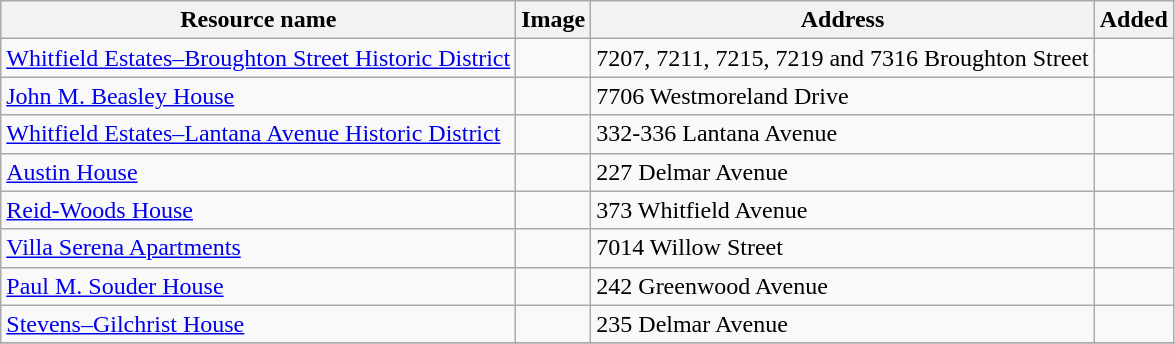<table class=wikitable>
<tr>
<th>Resource name</th>
<th>Image</th>
<th>Address</th>
<th>Added</th>
</tr>
<tr>
<td><a href='#'>Whitfield Estates–Broughton Street Historic District</a></td>
<td></td>
<td>7207, 7211, 7215, 7219 and 7316 Broughton Street</td>
<td></td>
</tr>
<tr>
<td><a href='#'>John M. Beasley House</a></td>
<td></td>
<td>7706 Westmoreland Drive</td>
<td></td>
</tr>
<tr>
<td><a href='#'>Whitfield Estates–Lantana Avenue Historic District</a></td>
<td></td>
<td>332-336 Lantana Avenue</td>
<td></td>
</tr>
<tr>
<td><a href='#'>Austin House</a></td>
<td></td>
<td>227 Delmar Avenue</td>
<td></td>
</tr>
<tr>
<td><a href='#'>Reid-Woods House</a></td>
<td></td>
<td>373 Whitfield Avenue</td>
<td></td>
</tr>
<tr>
<td><a href='#'>Villa Serena Apartments</a></td>
<td></td>
<td>7014 Willow Street</td>
<td></td>
</tr>
<tr>
<td><a href='#'>Paul M. Souder House</a></td>
<td></td>
<td>242 Greenwood Avenue</td>
<td></td>
</tr>
<tr>
<td><a href='#'>Stevens–Gilchrist House</a></td>
<td></td>
<td>235 Delmar Avenue</td>
<td></td>
</tr>
<tr>
</tr>
</table>
